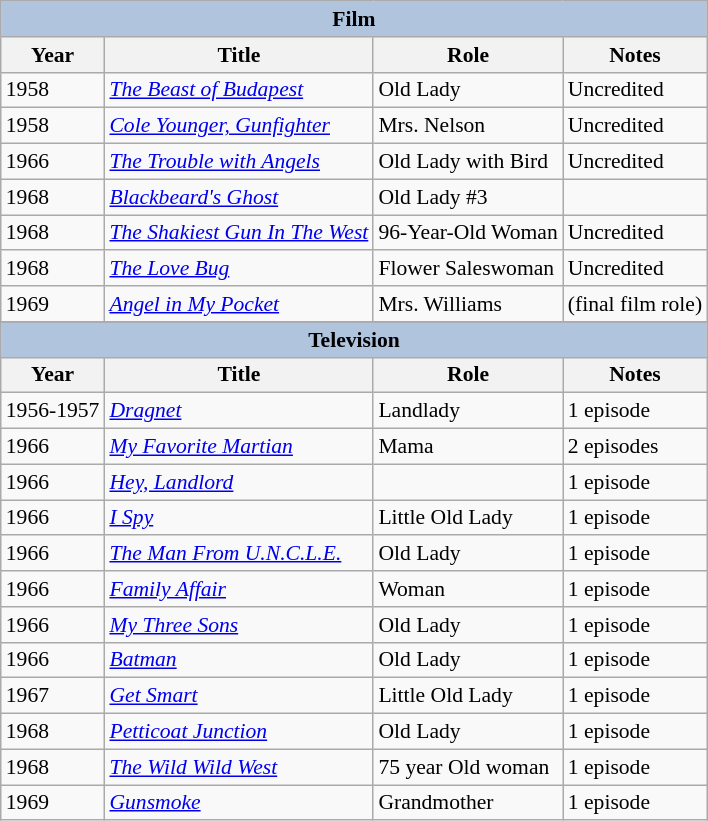<table class="wikitable" style="font-size: 90%;">
<tr>
<th colspan="4" style="background: LightSteelBlue;">Film</th>
</tr>
<tr>
<th>Year</th>
<th>Title</th>
<th>Role</th>
<th>Notes</th>
</tr>
<tr>
<td>1958</td>
<td><em><a href='#'>The Beast of Budapest</a></em></td>
<td>Old Lady</td>
<td>Uncredited</td>
</tr>
<tr>
<td>1958</td>
<td><em><a href='#'>Cole Younger, Gunfighter</a></em></td>
<td>Mrs. Nelson</td>
<td>Uncredited</td>
</tr>
<tr>
<td>1966</td>
<td><em><a href='#'>The Trouble with Angels</a></em></td>
<td>Old Lady with Bird</td>
<td>Uncredited</td>
</tr>
<tr>
<td>1968</td>
<td><em><a href='#'>Blackbeard's Ghost</a></em></td>
<td>Old Lady #3</td>
<td></td>
</tr>
<tr>
<td>1968</td>
<td><em><a href='#'>The Shakiest Gun In The West</a></em></td>
<td>96-Year-Old Woman</td>
<td>Uncredited</td>
</tr>
<tr>
<td>1968</td>
<td><em><a href='#'>The Love Bug</a></em></td>
<td>Flower Saleswoman</td>
<td>Uncredited</td>
</tr>
<tr>
<td>1969</td>
<td><em><a href='#'>Angel in My Pocket</a></em></td>
<td>Mrs. Williams</td>
<td>(final film role)</td>
</tr>
<tr>
</tr>
<tr>
<th colspan="4" style="background: LightSteelBlue;">Television</th>
</tr>
<tr>
<th>Year</th>
<th>Title</th>
<th>Role</th>
<th>Notes</th>
</tr>
<tr>
<td>1956-1957</td>
<td><em><a href='#'>Dragnet</a></em></td>
<td>Landlady</td>
<td>1 episode</td>
</tr>
<tr>
<td>1966</td>
<td><em><a href='#'>My Favorite Martian</a></em></td>
<td>Mama</td>
<td>2 episodes</td>
</tr>
<tr>
<td>1966</td>
<td><em><a href='#'>Hey, Landlord</a></em></td>
<td></td>
<td>1 episode</td>
</tr>
<tr>
<td>1966</td>
<td><em><a href='#'>I Spy</a></em></td>
<td>Little Old Lady</td>
<td>1 episode</td>
</tr>
<tr>
<td>1966</td>
<td><em><a href='#'>The Man From U.N.C.L.E.</a></em></td>
<td>Old Lady</td>
<td>1 episode</td>
</tr>
<tr>
<td>1966</td>
<td><em><a href='#'>Family Affair</a></em></td>
<td>Woman</td>
<td>1 episode</td>
</tr>
<tr>
<td>1966</td>
<td><em><a href='#'>My Three Sons</a></em></td>
<td>Old Lady</td>
<td>1 episode</td>
</tr>
<tr>
<td>1966</td>
<td><em><a href='#'>Batman</a></em></td>
<td>Old Lady</td>
<td>1 episode</td>
</tr>
<tr>
<td>1967</td>
<td><em><a href='#'>Get Smart</a></em></td>
<td>Little Old Lady</td>
<td>1 episode</td>
</tr>
<tr>
<td>1968</td>
<td><em><a href='#'>Petticoat Junction</a></em></td>
<td>Old Lady</td>
<td>1 episode</td>
</tr>
<tr>
<td>1968</td>
<td><em><a href='#'>The Wild Wild West</a></em></td>
<td>75 year Old woman</td>
<td>1 episode</td>
</tr>
<tr>
<td>1969</td>
<td><em><a href='#'>Gunsmoke</a></em></td>
<td>Grandmother</td>
<td>1 episode</td>
</tr>
</table>
